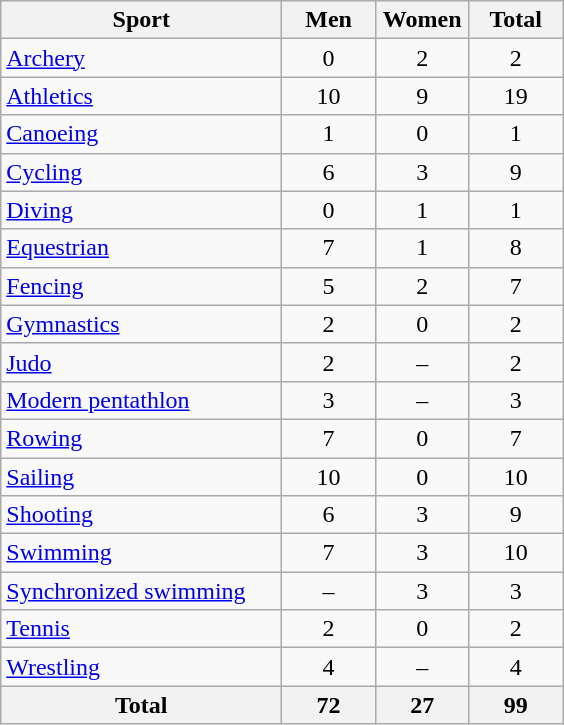<table class="wikitable sortable" style="text-align:center;">
<tr>
<th width=180>Sport</th>
<th width=55>Men</th>
<th width=55>Women</th>
<th width=55>Total</th>
</tr>
<tr>
<td align=left><a href='#'>Archery</a></td>
<td>0</td>
<td>2</td>
<td>2</td>
</tr>
<tr>
<td align=left><a href='#'>Athletics</a></td>
<td>10</td>
<td>9</td>
<td>19</td>
</tr>
<tr>
<td align=left><a href='#'>Canoeing</a></td>
<td>1</td>
<td>0</td>
<td>1</td>
</tr>
<tr>
<td align=left><a href='#'>Cycling</a></td>
<td>6</td>
<td>3</td>
<td>9</td>
</tr>
<tr>
<td align=left><a href='#'>Diving</a></td>
<td>0</td>
<td>1</td>
<td>1</td>
</tr>
<tr>
<td align=left><a href='#'>Equestrian</a></td>
<td>7</td>
<td>1</td>
<td>8</td>
</tr>
<tr>
<td align=left><a href='#'>Fencing</a></td>
<td>5</td>
<td>2</td>
<td>7</td>
</tr>
<tr>
<td align=left><a href='#'>Gymnastics</a></td>
<td>2</td>
<td>0</td>
<td>2</td>
</tr>
<tr>
<td align=left><a href='#'>Judo</a></td>
<td>2</td>
<td>–</td>
<td>2</td>
</tr>
<tr>
<td align=left><a href='#'>Modern pentathlon</a></td>
<td>3</td>
<td>–</td>
<td>3</td>
</tr>
<tr>
<td align=left><a href='#'>Rowing</a></td>
<td>7</td>
<td>0</td>
<td>7</td>
</tr>
<tr>
<td align=left><a href='#'>Sailing</a></td>
<td>10</td>
<td>0</td>
<td>10</td>
</tr>
<tr>
<td align=left><a href='#'>Shooting</a></td>
<td>6</td>
<td>3</td>
<td>9</td>
</tr>
<tr>
<td align=left><a href='#'>Swimming</a></td>
<td>7</td>
<td>3</td>
<td>10</td>
</tr>
<tr>
<td align=left><a href='#'>Synchronized swimming</a></td>
<td>–</td>
<td>3</td>
<td>3</td>
</tr>
<tr>
<td align=left><a href='#'>Tennis</a></td>
<td>2</td>
<td>0</td>
<td>2</td>
</tr>
<tr>
<td align=left><a href='#'>Wrestling</a></td>
<td>4</td>
<td>–</td>
<td>4</td>
</tr>
<tr>
<th>Total</th>
<th>72</th>
<th>27</th>
<th>99</th>
</tr>
</table>
